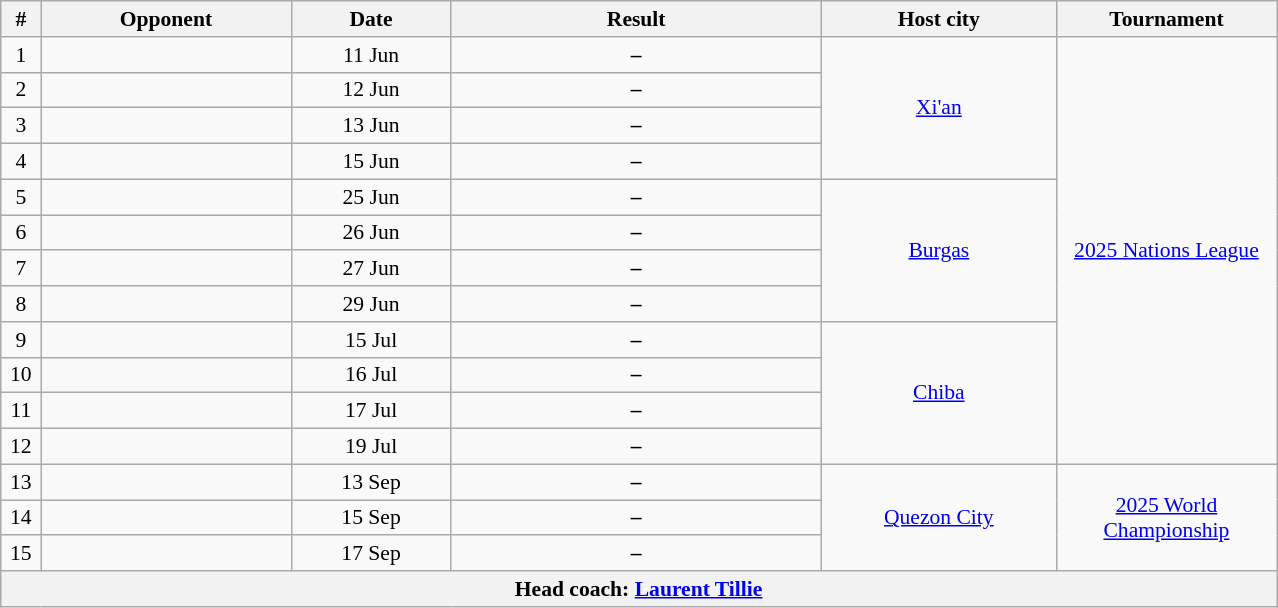<table class="wikitable" style="text-align: center;font-size:90%;">
<tr>
<th width=20>#</th>
<th width=160>Opponent</th>
<th width=100>Date</th>
<th width=240>Result</th>
<th width=150>Host city</th>
<th width=140>Tournament</th>
</tr>
<tr>
<td>1</td>
<td align=left></td>
<td>11 Jun</td>
<td bgcolor=><strong>–</strong></td>
<td rowspan=4> <a href='#'>Xi'an</a></td>
<td rowspan=12><a href='#'>2025 Nations League</a></td>
</tr>
<tr>
<td>2</td>
<td align=left></td>
<td>12 Jun</td>
<td bgcolor=><strong>–</strong></td>
</tr>
<tr>
<td>3</td>
<td align=left></td>
<td>13 Jun</td>
<td bgcolor=><strong>–</strong></td>
</tr>
<tr>
<td>4</td>
<td align=left></td>
<td>15 Jun</td>
<td bgcolor=><strong>–</strong></td>
</tr>
<tr>
<td>5</td>
<td align=left></td>
<td>25 Jun</td>
<td bgcolor=><strong>–</strong></td>
<td rowspan=4> <a href='#'>Burgas</a></td>
</tr>
<tr>
<td>6</td>
<td align=left></td>
<td>26 Jun</td>
<td bgcolor=><strong>–</strong></td>
</tr>
<tr>
<td>7</td>
<td align=left></td>
<td>27 Jun</td>
<td bgcolor=><strong>–</strong></td>
</tr>
<tr>
<td>8</td>
<td align=left></td>
<td>29 Jun</td>
<td bgcolor=><strong>–</strong></td>
</tr>
<tr>
<td>9</td>
<td align=left></td>
<td>15 Jul</td>
<td bgcolor=><strong>–</strong></td>
<td rowspan=4> <a href='#'>Chiba</a></td>
</tr>
<tr>
<td>10</td>
<td align=left></td>
<td>16 Jul</td>
<td bgcolor=><strong>–</strong></td>
</tr>
<tr>
<td>11</td>
<td align=left></td>
<td>17 Jul</td>
<td bgcolor=><strong>–</strong></td>
</tr>
<tr>
<td>12</td>
<td align=left></td>
<td>19 Jul</td>
<td bgcolor=><strong>–</strong></td>
</tr>
<tr>
<td>13</td>
<td align=left></td>
<td>13 Sep</td>
<td bgcolor=><strong>–</strong></td>
<td rowspan=3> <a href='#'>Quezon City</a></td>
<td rowspan=3><a href='#'>2025 World Championship</a></td>
</tr>
<tr>
<td>14</td>
<td align=left></td>
<td>15 Sep</td>
<td bgcolor=><strong>–</strong></td>
</tr>
<tr>
<td>15</td>
<td align=left></td>
<td>17 Sep</td>
<td bgcolor=><strong>–</strong></td>
</tr>
<tr>
<th colspan=6>Head coach:  <a href='#'>Laurent Tillie</a></th>
</tr>
</table>
